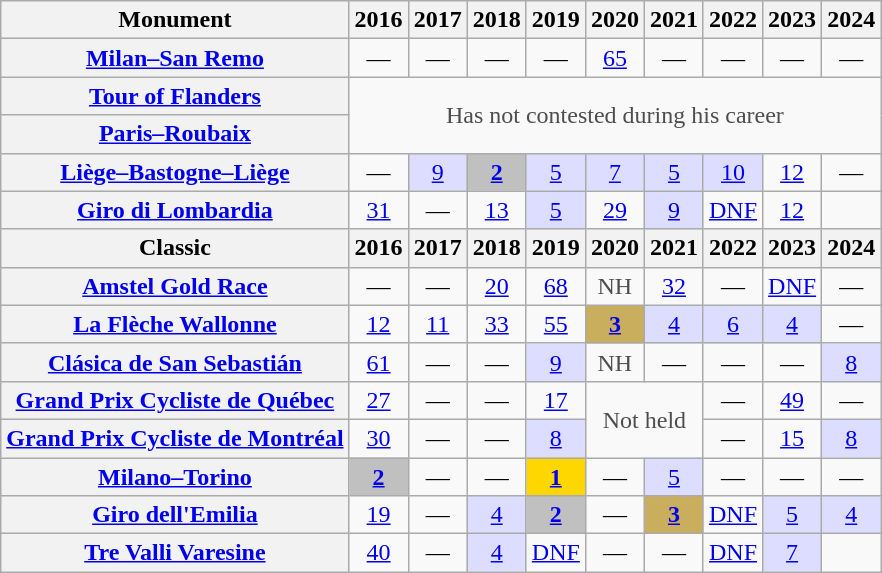<table class="wikitable plainrowheaders">
<tr>
<th>Monument</th>
<th scope="col">2016</th>
<th scope="col">2017</th>
<th scope="col">2018</th>
<th scope="col">2019</th>
<th scope="col">2020</th>
<th scope="col">2021</th>
<th scope="col">2022</th>
<th scope="col">2023</th>
<th scope="col">2024</th>
</tr>
<tr style="text-align:center;">
<th scope="row"><a href='#'>Milan–San Remo</a></th>
<td>—</td>
<td>—</td>
<td>—</td>
<td>—</td>
<td><a href='#'>65</a></td>
<td>—</td>
<td>—</td>
<td>—</td>
<td>—</td>
</tr>
<tr style="text-align:center;">
<th scope="row"><a href='#'>Tour of Flanders</a></th>
<td style="color:#4d4d4d;" colspan=9 rowspan=2>Has not contested during his career</td>
</tr>
<tr style="text-align:center;">
<th scope="row"><a href='#'>Paris–Roubaix</a></th>
</tr>
<tr style="text-align:center;">
<th scope="row"><a href='#'>Liège–Bastogne–Liège</a></th>
<td>—</td>
<td style="background:#ddf;"><a href='#'>9</a></td>
<td style="background:silver;"><a href='#'><strong>2</strong></a></td>
<td style="background:#ddf;"><a href='#'>5</a></td>
<td style="background:#ddf;"><a href='#'>7</a></td>
<td style="background:#ddf;"><a href='#'>5</a></td>
<td style="background:#ddf;"><a href='#'>10</a></td>
<td><a href='#'>12</a></td>
<td>—</td>
</tr>
<tr style="text-align:center;">
<th scope="row"><a href='#'>Giro di Lombardia</a></th>
<td><a href='#'>31</a></td>
<td>—</td>
<td><a href='#'>13</a></td>
<td style="background:#ddf;"><a href='#'>5</a></td>
<td><a href='#'>29</a></td>
<td style="background:#ddf;"><a href='#'>9</a></td>
<td><a href='#'>DNF</a></td>
<td><a href='#'>12</a></td>
<td></td>
</tr>
<tr>
<th>Classic</th>
<th scope="col">2016</th>
<th scope="col">2017</th>
<th scope="col">2018</th>
<th scope="col">2019</th>
<th scope="col">2020</th>
<th scope="col">2021</th>
<th scope="col">2022</th>
<th scope="col">2023</th>
<th scope="col">2024</th>
</tr>
<tr style="text-align:center;">
<th scope="row"><a href='#'>Amstel Gold Race</a></th>
<td>—</td>
<td>—</td>
<td><a href='#'>20</a></td>
<td><a href='#'>68</a></td>
<td style="color:#4d4d4d;">NH</td>
<td><a href='#'>32</a></td>
<td>—</td>
<td><a href='#'>DNF</a></td>
<td>—</td>
</tr>
<tr style="text-align:center;">
<th scope="row"><a href='#'>La Flèche Wallonne</a></th>
<td><a href='#'>12</a></td>
<td><a href='#'>11</a></td>
<td><a href='#'>33</a></td>
<td><a href='#'>55</a></td>
<td style="background:#C9AE5D;"><a href='#'><strong>3</strong></a></td>
<td style="background:#ddf;"><a href='#'>4</a></td>
<td style="background:#ddf;"><a href='#'>6</a></td>
<td style="background:#ddf;"><a href='#'>4</a></td>
<td>—</td>
</tr>
<tr style="text-align:center;">
<th scope="row"><a href='#'>Clásica de San Sebastián</a></th>
<td><a href='#'>61</a></td>
<td>—</td>
<td>—</td>
<td style="background:#ddf;"><a href='#'>9</a></td>
<td style="color:#4d4d4d;">NH</td>
<td>—</td>
<td>—</td>
<td>—</td>
<td style="background:#ddf;"><a href='#'>8</a></td>
</tr>
<tr style="text-align:center;">
<th scope="row"><a href='#'>Grand Prix Cycliste de Québec</a></th>
<td><a href='#'>27</a></td>
<td>—</td>
<td>—</td>
<td><a href='#'>17</a></td>
<td style="color:#4d4d4d;" rowspan=2 colspan=2>Not held</td>
<td>—</td>
<td><a href='#'>49</a></td>
<td>—</td>
</tr>
<tr style="text-align:center;">
<th scope="row"><a href='#'>Grand Prix Cycliste de Montréal</a></th>
<td><a href='#'>30</a></td>
<td>—</td>
<td>—</td>
<td style="background:#ddf;"><a href='#'>8</a></td>
<td>—</td>
<td><a href='#'>15</a></td>
<td style="background:#ddf;"><a href='#'>8</a></td>
</tr>
<tr style="text-align:center;">
<th scope="row"><a href='#'>Milano–Torino</a></th>
<td style="background:silver;"><a href='#'><strong>2</strong></a></td>
<td>—</td>
<td>—</td>
<td style="background:gold;"><a href='#'><strong>1</strong></a></td>
<td>—</td>
<td style="background:#ddf;"><a href='#'>5</a></td>
<td>—</td>
<td>—</td>
<td>—</td>
</tr>
<tr style="text-align:center;">
<th scope="row"><a href='#'>Giro dell'Emilia</a></th>
<td><a href='#'>19</a></td>
<td>—</td>
<td style="background:#ddf;"><a href='#'>4</a></td>
<td style="background:silver;"><a href='#'><strong>2</strong></a></td>
<td>—</td>
<td style="background:#C9AE5D;"><a href='#'><strong>3</strong></a></td>
<td><a href='#'>DNF</a></td>
<td style="background:#ddf;"><a href='#'>5</a></td>
<td style="background:#ddf;"><a href='#'>4</a></td>
</tr>
<tr style="text-align:center;">
<th scope="row"><a href='#'>Tre Valli Varesine</a></th>
<td><a href='#'>40</a></td>
<td>—</td>
<td style="background:#ddf;"><a href='#'>4</a></td>
<td><a href='#'>DNF</a></td>
<td>—</td>
<td>—</td>
<td><a href='#'>DNF</a></td>
<td style="background:#ddf;"><a href='#'>7</a></td>
<td></td>
</tr>
</table>
